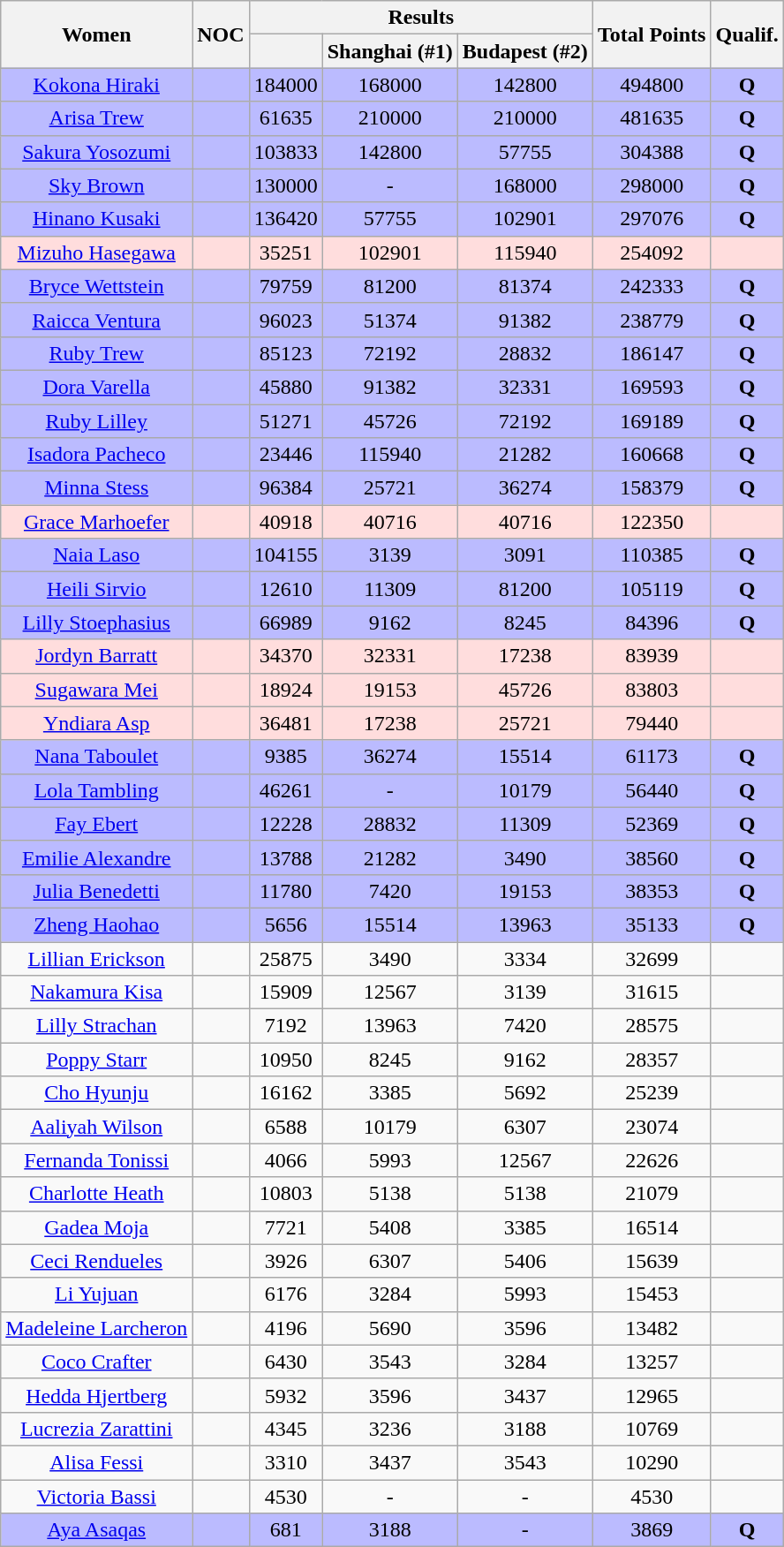<table class="wikitable sortable" style="text-align:center;">
<tr>
<th rowspan="2">Women</th>
<th rowspan="2">NOC</th>
<th colspan="3">Results</th>
<th rowspan="2">Total Points</th>
<th rowspan="2">Qualif.</th>
</tr>
<tr>
<th></th>
<th>Shanghai (#1)</th>
<th>Budapest (#2)</th>
</tr>
<tr bgcolor=bbbbff>
<td><a href='#'>Kokona Hiraki</a></td>
<td></td>
<td>184000</td>
<td>168000</td>
<td>142800</td>
<td>494800</td>
<td><strong>Q</strong></td>
</tr>
<tr bgcolor=bbbbff>
<td><a href='#'>Arisa Trew</a></td>
<td></td>
<td>61635</td>
<td>210000</td>
<td>210000</td>
<td>481635</td>
<td><strong>Q</strong></td>
</tr>
<tr bgcolor=bbbbff>
<td><a href='#'>Sakura Yosozumi</a></td>
<td></td>
<td>103833</td>
<td>142800</td>
<td>57755</td>
<td>304388</td>
<td><strong>Q</strong></td>
</tr>
<tr bgcolor=bbbbff>
<td><a href='#'>Sky Brown</a></td>
<td></td>
<td>130000</td>
<td>-</td>
<td>168000</td>
<td>298000</td>
<td><strong>Q</strong></td>
</tr>
<tr bgcolor=bbbbff>
<td><a href='#'>Hinano Kusaki</a></td>
<td></td>
<td>136420</td>
<td>57755</td>
<td>102901</td>
<td>297076</td>
<td><strong>Q</strong></td>
</tr>
<tr bgcolor=ffdddd>
<td><a href='#'>Mizuho Hasegawa</a></td>
<td></td>
<td>35251</td>
<td>102901</td>
<td>115940</td>
<td>254092</td>
<td></td>
</tr>
<tr bgcolor=bbbbff>
<td><a href='#'>Bryce Wettstein</a></td>
<td></td>
<td>79759</td>
<td>81200</td>
<td>81374</td>
<td>242333</td>
<td><strong>Q</strong></td>
</tr>
<tr bgcolor=bbbbff>
<td><a href='#'>Raicca Ventura</a></td>
<td></td>
<td>96023</td>
<td>51374</td>
<td>91382</td>
<td>238779</td>
<td><strong>Q</strong></td>
</tr>
<tr bgcolor=bbbbff>
<td><a href='#'>Ruby Trew</a></td>
<td></td>
<td>85123</td>
<td>72192</td>
<td>28832</td>
<td>186147</td>
<td><strong>Q</strong></td>
</tr>
<tr bgcolor=bbbbff>
<td><a href='#'>Dora Varella</a></td>
<td></td>
<td>45880</td>
<td>91382</td>
<td>32331</td>
<td>169593</td>
<td><strong>Q</strong></td>
</tr>
<tr bgcolor=bbbbff>
<td><a href='#'>Ruby Lilley</a></td>
<td></td>
<td>51271</td>
<td>45726</td>
<td>72192</td>
<td>169189</td>
<td><strong>Q</strong></td>
</tr>
<tr bgcolor=bbbbff>
<td><a href='#'>Isadora Pacheco</a></td>
<td></td>
<td>23446</td>
<td>115940</td>
<td>21282</td>
<td>160668</td>
<td><strong>Q</strong></td>
</tr>
<tr bgcolor=bbbbff>
<td><a href='#'>Minna Stess</a></td>
<td></td>
<td>96384</td>
<td>25721</td>
<td>36274</td>
<td>158379</td>
<td><strong>Q</strong></td>
</tr>
<tr bgcolor=ffdddd>
<td><a href='#'>Grace Marhoefer</a></td>
<td></td>
<td>40918</td>
<td>40716</td>
<td>40716</td>
<td>122350</td>
<td></td>
</tr>
<tr bgcolor=bbbbff>
<td><a href='#'>Naia Laso</a></td>
<td></td>
<td>104155</td>
<td>3139</td>
<td>3091</td>
<td>110385</td>
<td><strong>Q</strong></td>
</tr>
<tr bgcolor=bbbbff>
<td><a href='#'>Heili Sirvio</a></td>
<td></td>
<td>12610</td>
<td>11309</td>
<td>81200</td>
<td>105119</td>
<td><strong>Q</strong></td>
</tr>
<tr bgcolor=bbbbff>
<td><a href='#'>Lilly Stoephasius</a></td>
<td></td>
<td>66989</td>
<td>9162</td>
<td>8245</td>
<td>84396</td>
<td><strong>Q</strong></td>
</tr>
<tr bgcolor=ffdddd>
<td><a href='#'>Jordyn Barratt</a></td>
<td></td>
<td>34370</td>
<td>32331</td>
<td>17238</td>
<td>83939</td>
<td></td>
</tr>
<tr bgcolor=ffdddd>
<td><a href='#'>Sugawara Mei</a></td>
<td></td>
<td>18924</td>
<td>19153</td>
<td>45726</td>
<td>83803</td>
<td></td>
</tr>
<tr bgcolor=ffdddd>
<td><a href='#'>Yndiara Asp</a></td>
<td></td>
<td>36481</td>
<td>17238</td>
<td>25721</td>
<td>79440</td>
<td></td>
</tr>
<tr bgcolor=bbbbff>
<td><a href='#'>Nana Taboulet</a></td>
<td></td>
<td>9385</td>
<td>36274</td>
<td>15514</td>
<td>61173</td>
<td><strong>Q</strong></td>
</tr>
<tr bgcolor=bbbbff>
<td><a href='#'>Lola Tambling</a></td>
<td></td>
<td>46261</td>
<td>-</td>
<td>10179</td>
<td>56440</td>
<td><strong>Q</strong></td>
</tr>
<tr bgcolor=bbbbff>
<td><a href='#'>Fay Ebert</a></td>
<td></td>
<td>12228</td>
<td>28832</td>
<td>11309</td>
<td>52369</td>
<td><strong>Q</strong></td>
</tr>
<tr bgcolor=bbbbff>
<td><a href='#'>Emilie Alexandre</a></td>
<td></td>
<td>13788</td>
<td>21282</td>
<td>3490</td>
<td>38560</td>
<td><strong>Q</strong></td>
</tr>
<tr bgcolor=bbbbff>
<td><a href='#'>Julia Benedetti</a></td>
<td></td>
<td>11780</td>
<td>7420</td>
<td>19153</td>
<td>38353</td>
<td><strong>Q</strong></td>
</tr>
<tr bgcolor=bbbbff>
<td><a href='#'>Zheng Haohao</a></td>
<td></td>
<td>5656</td>
<td>15514</td>
<td>13963</td>
<td>35133</td>
<td><strong>Q</strong></td>
</tr>
<tr>
<td><a href='#'>Lillian Erickson</a></td>
<td></td>
<td>25875</td>
<td>3490</td>
<td>3334</td>
<td>32699</td>
<td></td>
</tr>
<tr>
<td><a href='#'>Nakamura Kisa</a></td>
<td></td>
<td>15909</td>
<td>12567</td>
<td>3139</td>
<td>31615</td>
<td></td>
</tr>
<tr>
<td><a href='#'>Lilly Strachan</a></td>
<td></td>
<td>7192</td>
<td>13963</td>
<td>7420</td>
<td>28575</td>
<td></td>
</tr>
<tr>
<td><a href='#'>Poppy Starr</a></td>
<td></td>
<td>10950</td>
<td>8245</td>
<td>9162</td>
<td>28357</td>
<td></td>
</tr>
<tr>
<td><a href='#'>Cho Hyunju</a></td>
<td></td>
<td>16162</td>
<td>3385</td>
<td>5692</td>
<td>25239</td>
<td></td>
</tr>
<tr>
<td><a href='#'>Aaliyah Wilson</a></td>
<td></td>
<td>6588</td>
<td>10179</td>
<td>6307</td>
<td>23074</td>
<td></td>
</tr>
<tr>
<td><a href='#'>Fernanda Tonissi</a></td>
<td></td>
<td>4066</td>
<td>5993</td>
<td>12567</td>
<td>22626</td>
<td></td>
</tr>
<tr>
<td><a href='#'>Charlotte Heath</a></td>
<td></td>
<td>10803</td>
<td>5138</td>
<td>5138</td>
<td>21079</td>
<td></td>
</tr>
<tr>
<td><a href='#'>Gadea Moja</a></td>
<td></td>
<td>7721</td>
<td>5408</td>
<td>3385</td>
<td>16514</td>
<td></td>
</tr>
<tr>
<td><a href='#'>Ceci Rendueles</a></td>
<td></td>
<td>3926</td>
<td>6307</td>
<td>5406</td>
<td>15639</td>
<td></td>
</tr>
<tr>
<td><a href='#'>Li Yujuan</a></td>
<td></td>
<td>6176</td>
<td>3284</td>
<td>5993</td>
<td>15453</td>
<td></td>
</tr>
<tr>
<td><a href='#'>Madeleine Larcheron</a></td>
<td></td>
<td>4196</td>
<td>5690</td>
<td>3596</td>
<td>13482</td>
<td></td>
</tr>
<tr>
<td><a href='#'>Coco Crafter</a></td>
<td></td>
<td>6430</td>
<td>3543</td>
<td>3284</td>
<td>13257</td>
<td></td>
</tr>
<tr>
<td><a href='#'>Hedda Hjertberg</a></td>
<td></td>
<td>5932</td>
<td>3596</td>
<td>3437</td>
<td>12965</td>
<td></td>
</tr>
<tr>
<td><a href='#'>Lucrezia Zarattini</a></td>
<td></td>
<td>4345</td>
<td>3236</td>
<td>3188</td>
<td>10769</td>
<td></td>
</tr>
<tr>
<td><a href='#'>Alisa Fessi</a></td>
<td></td>
<td>3310</td>
<td>3437</td>
<td>3543</td>
<td>10290</td>
<td></td>
</tr>
<tr>
<td><a href='#'>Victoria Bassi</a></td>
<td></td>
<td>4530</td>
<td>-</td>
<td>-</td>
<td>4530</td>
<td></td>
</tr>
<tr bgcolor=bbbbff>
<td><a href='#'>Aya Asaqas</a></td>
<td></td>
<td>681</td>
<td>3188</td>
<td>-</td>
<td>3869</td>
<td><strong>Q</strong></td>
</tr>
</table>
